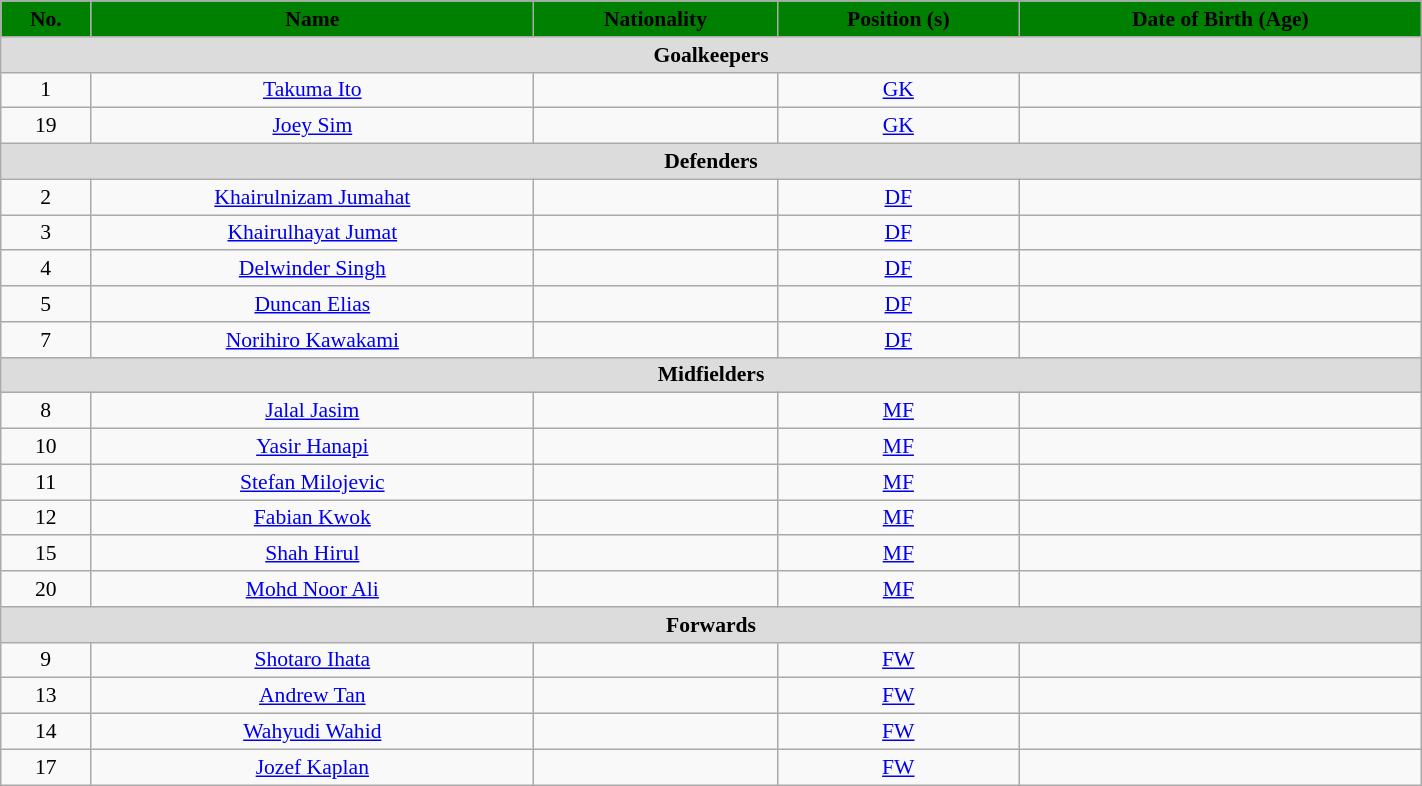<table class="wikitable" style="text-align:center; font-size:90%; width:75%;">
<tr>
<th style="background:#008000; color:black; text-align:center;">No.</th>
<th style="background:#008000; color:black; text-align:center;">Name</th>
<th style="background:#008000; color:black; text-align:center;">Nationality</th>
<th style="background:#008000; color:black; text-align:center;">Position (s)</th>
<th style="background:#008000; color:black; text-align:center;">Date of Birth (Age)</th>
</tr>
<tr>
<th colspan=6 style="background:#dcdcdc; text-align:center;">Goalkeepers</th>
</tr>
<tr>
<td>1</td>
<td><a href='#'>Takuma Ito</a></td>
<td></td>
<td><a href='#'>GK</a></td>
<td></td>
</tr>
<tr>
<td>19</td>
<td><a href='#'>Joey Sim</a></td>
<td></td>
<td><a href='#'>GK</a></td>
<td></td>
</tr>
<tr>
<th colspan=6 style="background:#dcdcdc; text-align:center;">Defenders</th>
</tr>
<tr>
<td>2</td>
<td><a href='#'>Khairulnizam Jumahat</a></td>
<td></td>
<td><a href='#'>DF</a></td>
<td></td>
</tr>
<tr>
<td>3</td>
<td><a href='#'>Khairulhayat Jumat</a></td>
<td></td>
<td><a href='#'>DF</a></td>
<td></td>
</tr>
<tr>
<td>4</td>
<td><a href='#'>Delwinder Singh</a></td>
<td></td>
<td><a href='#'>DF</a></td>
<td></td>
</tr>
<tr>
<td>5</td>
<td><a href='#'>Duncan Elias</a></td>
<td></td>
<td><a href='#'>DF</a></td>
<td></td>
</tr>
<tr>
<td>7</td>
<td><a href='#'>Norihiro Kawakami</a></td>
<td></td>
<td><a href='#'>DF</a></td>
<td></td>
</tr>
<tr>
<th colspan=6 style="background:#dcdcdc; text-align:center;">Midfielders</th>
</tr>
<tr>
<td>8</td>
<td><a href='#'>Jalal Jasim</a></td>
<td></td>
<td><a href='#'>MF</a></td>
<td></td>
</tr>
<tr>
<td>10</td>
<td><a href='#'>Yasir Hanapi</a></td>
<td></td>
<td><a href='#'>MF</a></td>
<td></td>
</tr>
<tr>
<td>11</td>
<td><a href='#'>Stefan Milojevic</a></td>
<td></td>
<td><a href='#'>MF</a></td>
<td></td>
</tr>
<tr>
<td>12</td>
<td><a href='#'>Fabian Kwok</a></td>
<td></td>
<td><a href='#'>MF</a></td>
<td></td>
</tr>
<tr>
<td>15</td>
<td><a href='#'>Shah Hirul</a></td>
<td></td>
<td><a href='#'>MF</a></td>
<td></td>
</tr>
<tr>
<td>20</td>
<td><a href='#'>Mohd Noor Ali</a></td>
<td></td>
<td><a href='#'>MF</a></td>
<td></td>
</tr>
<tr>
<th colspan=6 style="background:#dcdcdc; text-align:center;">Forwards</th>
</tr>
<tr>
<td>9</td>
<td><a href='#'>Shotaro Ihata</a></td>
<td></td>
<td><a href='#'>FW</a></td>
<td></td>
</tr>
<tr>
<td>13</td>
<td><a href='#'>Andrew Tan</a></td>
<td></td>
<td><a href='#'>FW</a></td>
<td></td>
</tr>
<tr>
<td>14</td>
<td><a href='#'>Wahyudi Wahid</a></td>
<td></td>
<td><a href='#'>FW</a></td>
<td></td>
</tr>
<tr>
<td>17</td>
<td><a href='#'>Jozef Kaplan</a></td>
<td></td>
<td><a href='#'>FW</a></td>
<td></td>
</tr>
</table>
